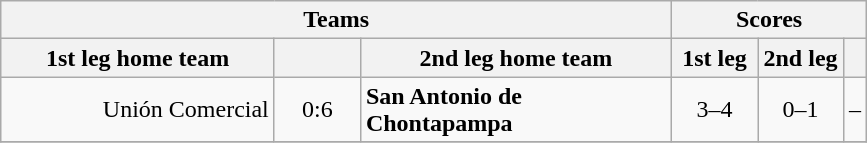<table class="wikitable" style="text-align: center;">
<tr>
<th colspan=3>Teams</th>
<th colspan=3>Scores</th>
</tr>
<tr>
<th width="175">1st leg home team</th>
<th width="50"></th>
<th width="200">2nd leg home team</th>
<th width="50">1st leg</th>
<th width="50">2nd leg</th>
<th></th>
</tr>
<tr>
<td align=right>Unión Comercial</td>
<td>0:6</td>
<td align=left><strong>San Antonio de Chontapampa</strong></td>
<td>3–4</td>
<td>0–1</td>
<td>–</td>
</tr>
<tr>
</tr>
</table>
